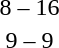<table style="text-align:center">
<tr>
<th width=200></th>
<th width=100></th>
<th width=200></th>
</tr>
<tr>
<td align=right></td>
<td>8 – 16</td>
<td align=left><strong></strong></td>
</tr>
<tr>
<td align=right><strong></strong></td>
<td>9 – 9</td>
<td align=left><strong></strong></td>
</tr>
</table>
